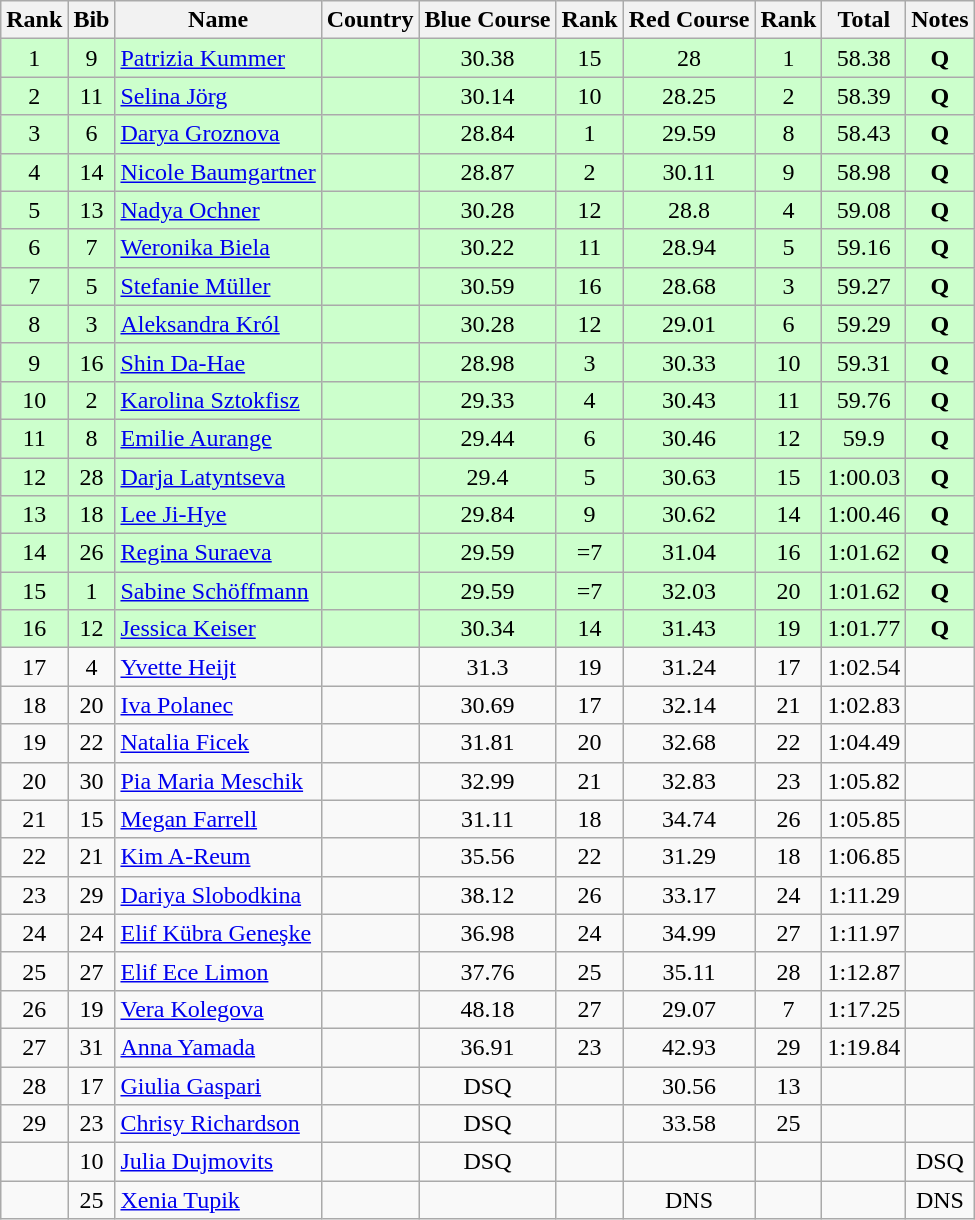<table class="wikitable sortable" style="text-align:center">
<tr>
<th>Rank</th>
<th>Bib</th>
<th>Name</th>
<th>Country</th>
<th>Blue Course</th>
<th>Rank</th>
<th>Red Course</th>
<th>Rank</th>
<th>Total</th>
<th>Notes</th>
</tr>
<tr bgcolor=ccffcc>
<td>1</td>
<td>9</td>
<td align=left><a href='#'>Patrizia Kummer</a></td>
<td align=left></td>
<td>30.38</td>
<td>15</td>
<td>28</td>
<td>1</td>
<td>58.38</td>
<td><strong>Q</strong></td>
</tr>
<tr bgcolor=ccffcc>
<td>2</td>
<td>11</td>
<td align=left><a href='#'>Selina Jörg</a></td>
<td align=left></td>
<td>30.14</td>
<td>10</td>
<td>28.25</td>
<td>2</td>
<td>58.39</td>
<td><strong>Q</strong></td>
</tr>
<tr bgcolor=ccffcc>
<td>3</td>
<td>6</td>
<td align=left><a href='#'>Darya Groznova</a></td>
<td align=left></td>
<td>28.84</td>
<td>1</td>
<td>29.59</td>
<td>8</td>
<td>58.43</td>
<td><strong>Q</strong></td>
</tr>
<tr bgcolor=ccffcc>
<td>4</td>
<td>14</td>
<td align=left><a href='#'>Nicole Baumgartner</a></td>
<td align=left></td>
<td>28.87</td>
<td>2</td>
<td>30.11</td>
<td>9</td>
<td>58.98</td>
<td><strong>Q</strong></td>
</tr>
<tr bgcolor=ccffcc>
<td>5</td>
<td>13</td>
<td align=left><a href='#'>Nadya Ochner</a></td>
<td align=left></td>
<td>30.28</td>
<td>12</td>
<td>28.8</td>
<td>4</td>
<td>59.08</td>
<td><strong>Q</strong></td>
</tr>
<tr bgcolor=ccffcc>
<td>6</td>
<td>7</td>
<td align=left><a href='#'>Weronika Biela</a></td>
<td align=left></td>
<td>30.22</td>
<td>11</td>
<td>28.94</td>
<td>5</td>
<td>59.16</td>
<td><strong>Q</strong></td>
</tr>
<tr bgcolor=ccffcc>
<td>7</td>
<td>5</td>
<td align=left><a href='#'>Stefanie Müller</a></td>
<td align=left></td>
<td>30.59</td>
<td>16</td>
<td>28.68</td>
<td>3</td>
<td>59.27</td>
<td><strong>Q</strong></td>
</tr>
<tr bgcolor=ccffcc>
<td>8</td>
<td>3</td>
<td align=left><a href='#'>Aleksandra Król</a></td>
<td align=left></td>
<td>30.28</td>
<td>12</td>
<td>29.01</td>
<td>6</td>
<td>59.29</td>
<td><strong>Q</strong></td>
</tr>
<tr bgcolor=ccffcc>
<td>9</td>
<td>16</td>
<td align=left><a href='#'>Shin Da-Hae</a></td>
<td align=left></td>
<td>28.98</td>
<td>3</td>
<td>30.33</td>
<td>10</td>
<td>59.31</td>
<td><strong>Q</strong></td>
</tr>
<tr bgcolor=ccffcc>
<td>10</td>
<td>2</td>
<td align=left><a href='#'>Karolina Sztokfisz</a></td>
<td align=left></td>
<td>29.33</td>
<td>4</td>
<td>30.43</td>
<td>11</td>
<td>59.76</td>
<td><strong>Q</strong></td>
</tr>
<tr bgcolor=ccffcc>
<td>11</td>
<td>8</td>
<td align=left><a href='#'>Emilie Aurange</a></td>
<td align=left></td>
<td>29.44</td>
<td>6</td>
<td>30.46</td>
<td>12</td>
<td>59.9</td>
<td><strong>Q</strong></td>
</tr>
<tr bgcolor=ccffcc>
<td>12</td>
<td>28</td>
<td align=left><a href='#'>Darja Latyntseva</a></td>
<td align=left></td>
<td>29.4</td>
<td>5</td>
<td>30.63</td>
<td>15</td>
<td>1:00.03</td>
<td><strong>Q</strong></td>
</tr>
<tr bgcolor=ccffcc>
<td>13</td>
<td>18</td>
<td align=left><a href='#'>Lee Ji-Hye</a></td>
<td align=left></td>
<td>29.84</td>
<td>9</td>
<td>30.62</td>
<td>14</td>
<td>1:00.46</td>
<td><strong>Q</strong></td>
</tr>
<tr bgcolor=ccffcc>
<td>14</td>
<td>26</td>
<td align=left><a href='#'>Regina Suraeva</a></td>
<td align=left></td>
<td>29.59</td>
<td>=7</td>
<td>31.04</td>
<td>16</td>
<td>1:01.62</td>
<td><strong>Q</strong></td>
</tr>
<tr bgcolor=ccffcc>
<td>15</td>
<td>1</td>
<td align=left><a href='#'>Sabine Schöffmann</a></td>
<td align=left></td>
<td>29.59</td>
<td>=7</td>
<td>32.03</td>
<td>20</td>
<td>1:01.62</td>
<td><strong>Q</strong></td>
</tr>
<tr bgcolor=ccffcc>
<td>16</td>
<td>12</td>
<td align=left><a href='#'>Jessica Keiser</a></td>
<td align=left></td>
<td>30.34</td>
<td>14</td>
<td>31.43</td>
<td>19</td>
<td>1:01.77</td>
<td><strong>Q</strong></td>
</tr>
<tr>
<td>17</td>
<td>4</td>
<td align=left><a href='#'>Yvette Heijt</a></td>
<td align=left></td>
<td>31.3</td>
<td>19</td>
<td>31.24</td>
<td>17</td>
<td>1:02.54</td>
<td></td>
</tr>
<tr>
<td>18</td>
<td>20</td>
<td align=left><a href='#'>Iva Polanec</a></td>
<td align=left></td>
<td>30.69</td>
<td>17</td>
<td>32.14</td>
<td>21</td>
<td>1:02.83</td>
<td></td>
</tr>
<tr>
<td>19</td>
<td>22</td>
<td align=left><a href='#'>Natalia Ficek</a></td>
<td align=left></td>
<td>31.81</td>
<td>20</td>
<td>32.68</td>
<td>22</td>
<td>1:04.49</td>
<td></td>
</tr>
<tr>
<td>20</td>
<td>30</td>
<td align=left><a href='#'>Pia Maria Meschik</a></td>
<td align=left></td>
<td>32.99</td>
<td>21</td>
<td>32.83</td>
<td>23</td>
<td>1:05.82</td>
<td></td>
</tr>
<tr>
<td>21</td>
<td>15</td>
<td align=left><a href='#'>Megan Farrell</a></td>
<td align=left></td>
<td>31.11</td>
<td>18</td>
<td>34.74</td>
<td>26</td>
<td>1:05.85</td>
<td></td>
</tr>
<tr>
<td>22</td>
<td>21</td>
<td align=left><a href='#'>Kim A-Reum</a></td>
<td align=left></td>
<td>35.56</td>
<td>22</td>
<td>31.29</td>
<td>18</td>
<td>1:06.85</td>
<td></td>
</tr>
<tr>
<td>23</td>
<td>29</td>
<td align=left><a href='#'>Dariya Slobodkina</a></td>
<td align=left></td>
<td>38.12</td>
<td>26</td>
<td>33.17</td>
<td>24</td>
<td>1:11.29</td>
<td></td>
</tr>
<tr>
<td>24</td>
<td>24</td>
<td align=left><a href='#'>Elif Kübra Geneşke</a></td>
<td align=left></td>
<td>36.98</td>
<td>24</td>
<td>34.99</td>
<td>27</td>
<td>1:11.97</td>
<td></td>
</tr>
<tr>
<td>25</td>
<td>27</td>
<td align=left><a href='#'>Elif Ece Limon</a></td>
<td align=left></td>
<td>37.76</td>
<td>25</td>
<td>35.11</td>
<td>28</td>
<td>1:12.87</td>
<td></td>
</tr>
<tr>
<td>26</td>
<td>19</td>
<td align=left><a href='#'>Vera Kolegova</a></td>
<td align=left></td>
<td>48.18</td>
<td>27</td>
<td>29.07</td>
<td>7</td>
<td>1:17.25</td>
<td></td>
</tr>
<tr>
<td>27</td>
<td>31</td>
<td align=left><a href='#'>Anna Yamada</a></td>
<td align=left></td>
<td>36.91</td>
<td>23</td>
<td>42.93</td>
<td>29</td>
<td>1:19.84</td>
<td></td>
</tr>
<tr>
<td>28</td>
<td>17</td>
<td align=left><a href='#'>Giulia Gaspari</a></td>
<td align=left></td>
<td>DSQ</td>
<td></td>
<td>30.56</td>
<td>13</td>
<td></td>
<td></td>
</tr>
<tr>
<td>29</td>
<td>23</td>
<td align=left><a href='#'>Chrisy Richardson</a></td>
<td align=left></td>
<td>DSQ</td>
<td></td>
<td>33.58</td>
<td>25</td>
<td></td>
<td></td>
</tr>
<tr>
<td></td>
<td>10</td>
<td align=left><a href='#'>Julia Dujmovits</a></td>
<td align=left></td>
<td>DSQ</td>
<td></td>
<td></td>
<td></td>
<td></td>
<td>DSQ</td>
</tr>
<tr>
<td></td>
<td>25</td>
<td align=left><a href='#'>Xenia Tupik</a></td>
<td align=left></td>
<td></td>
<td></td>
<td>DNS</td>
<td></td>
<td></td>
<td>DNS</td>
</tr>
</table>
